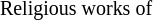<table align="center" cellpadding=0px cellspacing=8px>
<tr>
<td></td>
<td></td>
<td></td>
</tr>
<tr>
<td><small>Religious works of </small></td>
</tr>
</table>
